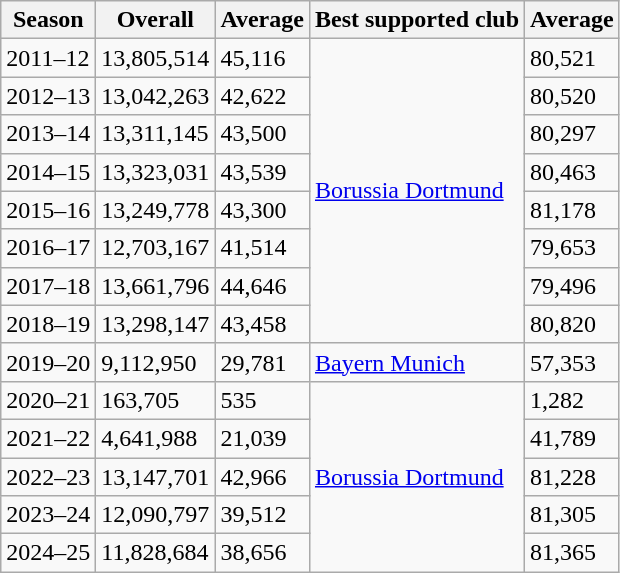<table class="wikitable">
<tr>
<th>Season</th>
<th>Overall</th>
<th>Average</th>
<th>Best supported club</th>
<th>Average</th>
</tr>
<tr>
<td>2011–12</td>
<td>13,805,514</td>
<td>45,116</td>
<td rowspan="8"><a href='#'>Borussia Dortmund</a></td>
<td>80,521</td>
</tr>
<tr>
<td>2012–13</td>
<td>13,042,263</td>
<td>42,622</td>
<td>80,520</td>
</tr>
<tr>
<td>2013–14</td>
<td>13,311,145</td>
<td>43,500</td>
<td>80,297</td>
</tr>
<tr>
<td>2014–15</td>
<td>13,323,031</td>
<td>43,539</td>
<td>80,463</td>
</tr>
<tr>
<td>2015–16</td>
<td>13,249,778</td>
<td>43,300</td>
<td>81,178</td>
</tr>
<tr>
<td>2016–17</td>
<td>12,703,167</td>
<td>41,514</td>
<td>79,653</td>
</tr>
<tr>
<td>2017–18</td>
<td>13,661,796</td>
<td>44,646</td>
<td>79,496</td>
</tr>
<tr>
<td>2018–19</td>
<td>13,298,147</td>
<td>43,458</td>
<td>80,820</td>
</tr>
<tr>
<td>2019–20</td>
<td>9,112,950</td>
<td>29,781</td>
<td><a href='#'>Bayern Munich</a></td>
<td>57,353</td>
</tr>
<tr>
<td>2020–21</td>
<td>163,705</td>
<td>535</td>
<td rowspan="5"><a href='#'>Borussia Dortmund</a></td>
<td>1,282</td>
</tr>
<tr>
<td>2021–22</td>
<td>4,641,988</td>
<td>21,039</td>
<td>41,789</td>
</tr>
<tr>
<td>2022–23</td>
<td>13,147,701</td>
<td>42,966</td>
<td>81,228</td>
</tr>
<tr>
<td>2023–24</td>
<td>12,090,797</td>
<td>39,512</td>
<td>81,305</td>
</tr>
<tr>
<td>2024–25</td>
<td>11,828,684</td>
<td>38,656</td>
<td>81,365</td>
</tr>
</table>
